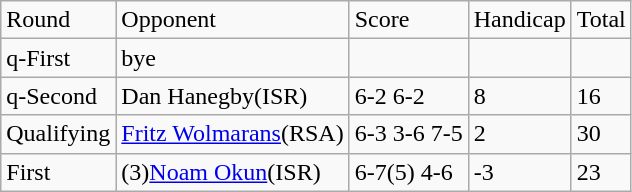<table class="wikitable" border="1">
<tr>
<td>Round</td>
<td>Opponent</td>
<td>Score</td>
<td>Handicap</td>
<td>Total</td>
</tr>
<tr>
<td>q-First</td>
<td>bye</td>
<td></td>
<td></td>
</tr>
<tr>
<td>q-Second</td>
<td>Dan Hanegby(ISR)</td>
<td>6-2 6-2</td>
<td>8</td>
<td>16</td>
</tr>
<tr>
<td>Qualifying</td>
<td><a href='#'>Fritz Wolmarans</a>(RSA)</td>
<td>6-3 3-6 7-5</td>
<td>2</td>
<td>30</td>
</tr>
<tr>
<td>First</td>
<td>(3)<a href='#'>Noam Okun</a>(ISR)</td>
<td>6-7(5) 4-6</td>
<td>-3</td>
<td>23</td>
</tr>
</table>
